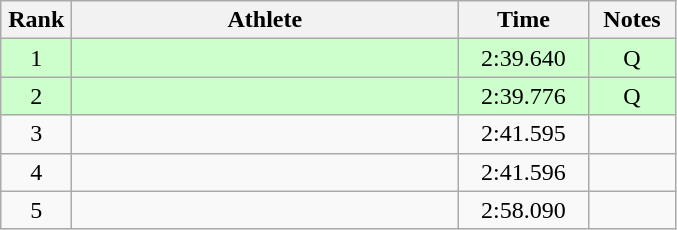<table class=wikitable style="text-align:center">
<tr>
<th width=40>Rank</th>
<th width=250>Athlete</th>
<th width=80>Time</th>
<th width=50>Notes</th>
</tr>
<tr bgcolor="ccffcc">
<td>1</td>
<td align=left></td>
<td>2:39.640</td>
<td>Q</td>
</tr>
<tr bgcolor="ccffcc">
<td>2</td>
<td align=left></td>
<td>2:39.776</td>
<td>Q</td>
</tr>
<tr>
<td>3</td>
<td align=left></td>
<td>2:41.595</td>
<td></td>
</tr>
<tr>
<td>4</td>
<td align=left></td>
<td>2:41.596</td>
<td></td>
</tr>
<tr>
<td>5</td>
<td align=left></td>
<td>2:58.090</td>
<td></td>
</tr>
</table>
